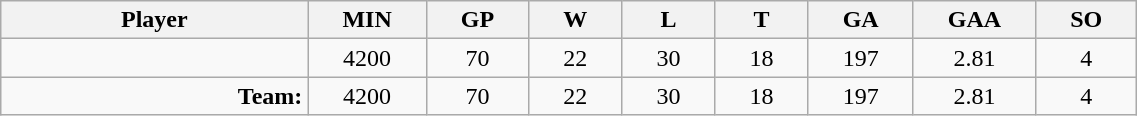<table class="wikitable sortable" width="60%">
<tr>
<th bgcolor="#DDDDFF" width="10%">Player</th>
<th width="3%" bgcolor="#DDDDFF" title="Minutes played">MIN</th>
<th width="3%" bgcolor="#DDDDFF" title="Games played in">GP</th>
<th width="3%" bgcolor="#DDDDFF" title="Wins">W</th>
<th width="3%" bgcolor="#DDDDFF"title="Losses">L</th>
<th width="3%" bgcolor="#DDDDFF" title="Ties">T</th>
<th width="3%" bgcolor="#DDDDFF" title="Goals against">GA</th>
<th width="3%" bgcolor="#DDDDFF" title="Goals against average">GAA</th>
<th width="3%" bgcolor="#DDDDFF"title="Shut-outs">SO</th>
</tr>
<tr align="center">
<td align="right"></td>
<td>4200</td>
<td>70</td>
<td>22</td>
<td>30</td>
<td>18</td>
<td>197</td>
<td>2.81</td>
<td>4</td>
</tr>
<tr align="center">
<td align="right"><strong>Team:</strong></td>
<td>4200</td>
<td>70</td>
<td>22</td>
<td>30</td>
<td>18</td>
<td>197</td>
<td>2.81</td>
<td>4</td>
</tr>
</table>
